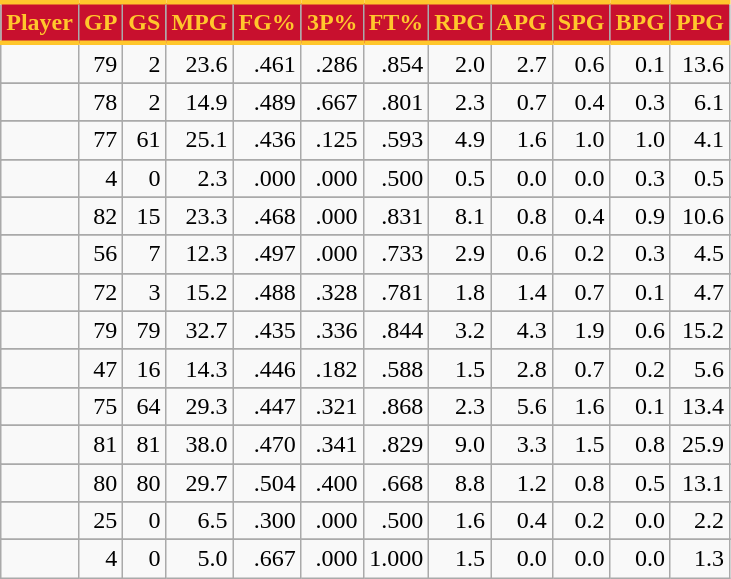<table class="wikitable sortable" style="text-align:right;">
<tr>
<th style="background:#C8102E; color:#FFC72C; border-top:#FFC72C 3px solid; border-bottom:#FFC72C 3px solid;">Player</th>
<th style="background:#C8102E; color:#FFC72C; border-top:#FFC72C 3px solid; border-bottom:#FFC72C 3px solid;">GP</th>
<th style="background:#C8102E; color:#FFC72C; border-top:#FFC72C 3px solid; border-bottom:#FFC72C 3px solid;">GS</th>
<th style="background:#C8102E; color:#FFC72C; border-top:#FFC72C 3px solid; border-bottom:#FFC72C 3px solid;">MPG</th>
<th style="background:#C8102E; color:#FFC72C; border-top:#FFC72C 3px solid; border-bottom:#FFC72C 3px solid;">FG%</th>
<th style="background:#C8102E; color:#FFC72C; border-top:#FFC72C 3px solid; border-bottom:#FFC72C 3px solid;">3P%</th>
<th style="background:#C8102E; color:#FFC72C; border-top:#FFC72C 3px solid; border-bottom:#FFC72C 3px solid;">FT%</th>
<th style="background:#C8102E; color:#FFC72C; border-top:#FFC72C 3px solid; border-bottom:#FFC72C 3px solid;">RPG</th>
<th style="background:#C8102E; color:#FFC72C; border-top:#FFC72C 3px solid; border-bottom:#FFC72C 3px solid;">APG</th>
<th style="background:#C8102E; color:#FFC72C; border-top:#FFC72C 3px solid; border-bottom:#FFC72C 3px solid;">SPG</th>
<th style="background:#C8102E; color:#FFC72C; border-top:#FFC72C 3px solid; border-bottom:#FFC72C 3px solid;">BPG</th>
<th style="background:#C8102E; color:#FFC72C; border-top:#FFC72C 3px solid; border-bottom:#FFC72C 3px solid;">PPG</th>
</tr>
<tr>
<td></td>
<td>79</td>
<td>2</td>
<td>23.6</td>
<td>.461</td>
<td>.286</td>
<td>.854</td>
<td>2.0</td>
<td>2.7</td>
<td>0.6</td>
<td>0.1</td>
<td>13.6</td>
</tr>
<tr>
</tr>
<tr>
<td></td>
<td>78</td>
<td>2</td>
<td>14.9</td>
<td>.489</td>
<td>.667</td>
<td>.801</td>
<td>2.3</td>
<td>0.7</td>
<td>0.4</td>
<td>0.3</td>
<td>6.1</td>
</tr>
<tr>
</tr>
<tr>
<td></td>
<td>77</td>
<td>61</td>
<td>25.1</td>
<td>.436</td>
<td>.125</td>
<td>.593</td>
<td>4.9</td>
<td>1.6</td>
<td>1.0</td>
<td>1.0</td>
<td>4.1</td>
</tr>
<tr>
</tr>
<tr>
<td></td>
<td>4</td>
<td>0</td>
<td>2.3</td>
<td>.000</td>
<td>.000</td>
<td>.500</td>
<td>0.5</td>
<td>0.0</td>
<td>0.0</td>
<td>0.3</td>
<td>0.5</td>
</tr>
<tr>
</tr>
<tr>
<td></td>
<td>82</td>
<td>15</td>
<td>23.3</td>
<td>.468</td>
<td>.000</td>
<td>.831</td>
<td>8.1</td>
<td>0.8</td>
<td>0.4</td>
<td>0.9</td>
<td>10.6</td>
</tr>
<tr>
</tr>
<tr>
<td></td>
<td>56</td>
<td>7</td>
<td>12.3</td>
<td>.497</td>
<td>.000</td>
<td>.733</td>
<td>2.9</td>
<td>0.6</td>
<td>0.2</td>
<td>0.3</td>
<td>4.5</td>
</tr>
<tr>
</tr>
<tr>
<td></td>
<td>72</td>
<td>3</td>
<td>15.2</td>
<td>.488</td>
<td>.328</td>
<td>.781</td>
<td>1.8</td>
<td>1.4</td>
<td>0.7</td>
<td>0.1</td>
<td>4.7</td>
</tr>
<tr>
</tr>
<tr>
<td></td>
<td>79</td>
<td>79</td>
<td>32.7</td>
<td>.435</td>
<td>.336</td>
<td>.844</td>
<td>3.2</td>
<td>4.3</td>
<td>1.9</td>
<td>0.6</td>
<td>15.2</td>
</tr>
<tr>
</tr>
<tr>
<td></td>
<td>47</td>
<td>16</td>
<td>14.3</td>
<td>.446</td>
<td>.182</td>
<td>.588</td>
<td>1.5</td>
<td>2.8</td>
<td>0.7</td>
<td>0.2</td>
<td>5.6</td>
</tr>
<tr>
</tr>
<tr>
<td></td>
<td>75</td>
<td>64</td>
<td>29.3</td>
<td>.447</td>
<td>.321</td>
<td>.868</td>
<td>2.3</td>
<td>5.6</td>
<td>1.6</td>
<td>0.1</td>
<td>13.4</td>
</tr>
<tr>
</tr>
<tr>
<td></td>
<td>81</td>
<td>81</td>
<td>38.0</td>
<td>.470</td>
<td>.341</td>
<td>.829</td>
<td>9.0</td>
<td>3.3</td>
<td>1.5</td>
<td>0.8</td>
<td>25.9</td>
</tr>
<tr>
</tr>
<tr>
<td></td>
<td>80</td>
<td>80</td>
<td>29.7</td>
<td>.504</td>
<td>.400</td>
<td>.668</td>
<td>8.8</td>
<td>1.2</td>
<td>0.8</td>
<td>0.5</td>
<td>13.1</td>
</tr>
<tr>
</tr>
<tr>
<td></td>
<td>25</td>
<td>0</td>
<td>6.5</td>
<td>.300</td>
<td>.000</td>
<td>.500</td>
<td>1.6</td>
<td>0.4</td>
<td>0.2</td>
<td>0.0</td>
<td>2.2</td>
</tr>
<tr>
</tr>
<tr>
<td></td>
<td>4</td>
<td>0</td>
<td>5.0</td>
<td>.667</td>
<td>.000</td>
<td>1.000</td>
<td>1.5</td>
<td>0.0</td>
<td>0.0</td>
<td>0.0</td>
<td>1.3</td>
</tr>
</table>
